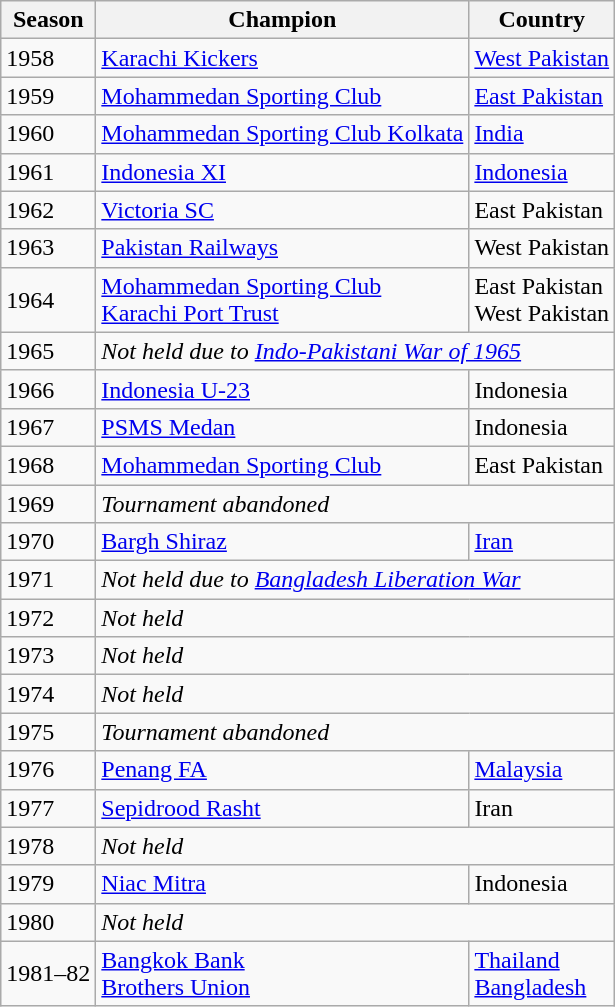<table class="wikitable">
<tr>
<th>Season</th>
<th>Champion</th>
<th>Country</th>
</tr>
<tr>
<td>1958</td>
<td><a href='#'>Karachi Kickers</a></td>
<td> <a href='#'>West Pakistan</a></td>
</tr>
<tr>
<td>1959</td>
<td><a href='#'>Mohammedan Sporting Club</a></td>
<td> <a href='#'>East Pakistan</a></td>
</tr>
<tr>
<td>1960</td>
<td><a href='#'>Mohammedan Sporting Club Kolkata</a></td>
<td> <a href='#'>India</a></td>
</tr>
<tr>
<td>1961</td>
<td><a href='#'>Indonesia XI</a></td>
<td> <a href='#'>Indonesia</a></td>
</tr>
<tr>
<td>1962</td>
<td><a href='#'>Victoria SC</a></td>
<td> East Pakistan</td>
</tr>
<tr>
<td>1963</td>
<td><a href='#'>Pakistan Railways</a></td>
<td> West Pakistan</td>
</tr>
<tr>
<td>1964</td>
<td><a href='#'>Mohammedan Sporting Club</a><br><a href='#'>Karachi Port Trust</a> </td>
<td> East Pakistan<br> West Pakistan</td>
</tr>
<tr>
<td>1965</td>
<td colspan="2"><div><em>Not held due to <a href='#'>Indo-Pakistani War of 1965</a></em></div></td>
</tr>
<tr>
<td>1966</td>
<td><a href='#'>Indonesia U-23</a></td>
<td> Indonesia</td>
</tr>
<tr>
<td>1967</td>
<td><a href='#'>PSMS Medan</a></td>
<td> Indonesia</td>
</tr>
<tr>
<td>1968</td>
<td><a href='#'>Mohammedan Sporting Club</a></td>
<td> East Pakistan</td>
</tr>
<tr>
<td>1969</td>
<td colspan="2"><div><em>Tournament abandoned</em></div></td>
</tr>
<tr>
<td>1970</td>
<td><a href='#'>Bargh Shiraz</a></td>
<td> <a href='#'>Iran</a></td>
</tr>
<tr>
<td>1971</td>
<td colspan="2"><div><em>Not held due to <a href='#'>Bangladesh Liberation War</a></em></div></td>
</tr>
<tr>
<td>1972</td>
<td colspan="2"><div><em>Not held</em></div></td>
</tr>
<tr>
<td>1973</td>
<td colspan="2"><div><em>Not held</em></div></td>
</tr>
<tr>
<td>1974</td>
<td colspan="2"><div><em>Not held</em></div></td>
</tr>
<tr>
<td>1975</td>
<td colspan="2"><div><em>Tournament abandoned</em></div></td>
</tr>
<tr>
<td>1976</td>
<td><a href='#'>Penang FA</a></td>
<td> <a href='#'>Malaysia</a></td>
</tr>
<tr>
<td>1977</td>
<td><a href='#'>Sepidrood Rasht</a></td>
<td> Iran</td>
</tr>
<tr>
<td>1978</td>
<td colspan="2"><div><em>Not held</em></div></td>
</tr>
<tr>
<td>1979</td>
<td><a href='#'>Niac Mitra</a></td>
<td> Indonesia</td>
</tr>
<tr>
<td>1980</td>
<td colspan="2"><div><em>Not held</em></div></td>
</tr>
<tr>
<td>1981–82</td>
<td><a href='#'>Bangkok Bank</a><br><a href='#'>Brothers Union</a> </td>
<td> <a href='#'>Thailand</a><br> <a href='#'>Bangladesh</a></td>
</tr>
</table>
